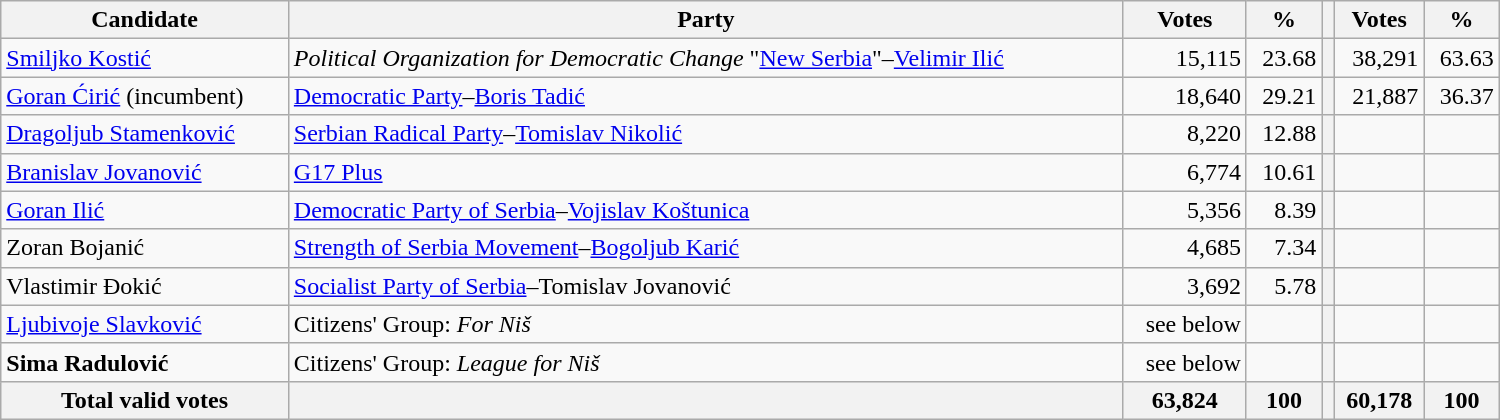<table style="width:1000px;" class="wikitable">
<tr>
<th>Candidate</th>
<th>Party</th>
<th>Votes</th>
<th>%</th>
<th></th>
<th>Votes</th>
<th>%</th>
</tr>
<tr>
<td align="left"><a href='#'>Smiljko Kostić</a></td>
<td align="left"><em>Political Organization for Democratic Change</em> "<a href='#'>New Serbia</a>"–<a href='#'>Velimir Ilić</a></td>
<td align="right">15,115</td>
<td align="right">23.68</td>
<th align="left"></th>
<td align="right">38,291</td>
<td align="right">63.63</td>
</tr>
<tr>
<td align="left"><a href='#'>Goran Ćirić</a> (incumbent)</td>
<td align="left"><a href='#'>Democratic Party</a>–<a href='#'>Boris Tadić</a></td>
<td align="right">18,640</td>
<td align="right">29.21</td>
<th align="left"></th>
<td align="right">21,887</td>
<td align="right">36.37</td>
</tr>
<tr>
<td align="left"><a href='#'>Dragoljub Stamenković</a></td>
<td align="left"><a href='#'>Serbian Radical Party</a>–<a href='#'>Tomislav Nikolić</a></td>
<td align="right">8,220</td>
<td align="right">12.88</td>
<th align="left"></th>
<td align="right"></td>
<td align="right"></td>
</tr>
<tr>
<td align="left"><a href='#'>Branislav Jovanović</a></td>
<td align="left"><a href='#'>G17 Plus</a></td>
<td align="right">6,774</td>
<td align="right">10.61</td>
<th align="left"></th>
<td align="right"></td>
<td align="right"></td>
</tr>
<tr>
<td align="left"><a href='#'>Goran Ilić</a></td>
<td align="left"><a href='#'>Democratic Party of Serbia</a>–<a href='#'>Vojislav Koštunica</a></td>
<td align="right">5,356</td>
<td align="right">8.39</td>
<th align="left"></th>
<td align="right"></td>
<td align="right"></td>
</tr>
<tr>
<td align="left">Zoran Bojanić</td>
<td align="left"><a href='#'>Strength of Serbia Movement</a>–<a href='#'>Bogoljub Karić</a></td>
<td align="right">4,685</td>
<td align="right">7.34</td>
<th align="left"></th>
<td align="right"></td>
<td align="right"></td>
</tr>
<tr>
<td align="left">Vlastimir Đokić</td>
<td align="left"><a href='#'>Socialist Party of Serbia</a>–Tomislav Jovanović</td>
<td align="right">3,692</td>
<td align="right">5.78</td>
<th align="left"></th>
<td align="right"></td>
<td align="right"></td>
</tr>
<tr>
<td align="left"><a href='#'>Ljubivoje Slavković</a></td>
<td align="left">Citizens' Group: <em>For Niš</em></td>
<td align="right">see below</td>
<td align="right"></td>
<th align="left"></th>
<td align="right"></td>
<td align="right"></td>
</tr>
<tr>
<td align="left"><strong>Sima Radulović</strong></td>
<td align="left">Citizens' Group: <em>League for Niš</em></td>
<td align="right">see below</td>
<td align="right"></td>
<th align="left"></th>
<td align="right"></td>
<td align="right"></td>
</tr>
<tr>
<th align="left">Total valid votes</th>
<th align="left"></th>
<th align="right">63,824</th>
<th align="right">100</th>
<th align="left"></th>
<th align="right">60,178</th>
<th align="right">100</th>
</tr>
</table>
